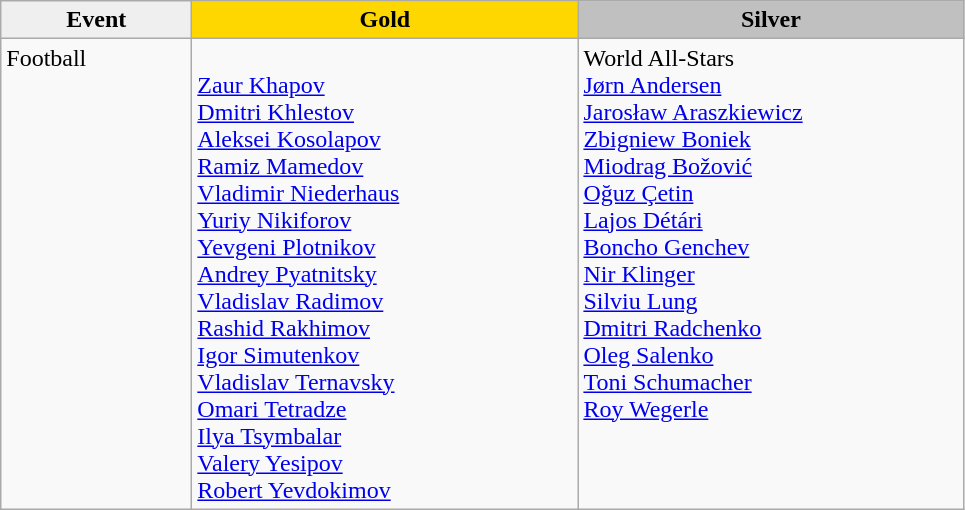<table class="wikitable">
<tr style="text-align:center">
<th scope=col style="width:120px; background: #efefef;">Event</th>
<th scope=col style="width:250px; background: gold;">Gold</th>
<th scope=col style="width:250px; background: silver;">Silver</th>
</tr>
<tr style="vertical-align:top">
<td>Football</td>
<td><br><a href='#'>Zaur Khapov</a><br><a href='#'>Dmitri Khlestov</a><br><a href='#'>Aleksei Kosolapov</a><br><a href='#'>Ramiz Mamedov</a><br><a href='#'>Vladimir Niederhaus</a><br><a href='#'>Yuriy Nikiforov</a><br><a href='#'>Yevgeni Plotnikov</a><br><a href='#'>Andrey Pyatnitsky</a><br><a href='#'>Vladislav Radimov</a><br><a href='#'>Rashid Rakhimov</a><br><a href='#'>Igor Simutenkov</a><br><a href='#'>Vladislav Ternavsky</a><br><a href='#'>Omari Tetradze</a><br><a href='#'>Ilya Tsymbalar</a><br><a href='#'>Valery Yesipov</a><br><a href='#'>Robert Yevdokimov</a></td>
<td>World All-Stars<br><a href='#'>Jørn Andersen</a><br><a href='#'>Jarosław Araszkiewicz</a><br><a href='#'>Zbigniew Boniek</a><br><a href='#'>Miodrag Božović</a><br><a href='#'>Oğuz Çetin</a><br><a href='#'>Lajos Détári</a><br><a href='#'>Boncho Genchev</a><br><a href='#'>Nir Klinger</a><br><a href='#'>Silviu Lung</a><br><a href='#'>Dmitri Radchenko</a><br><a href='#'>Oleg Salenko</a><br><a href='#'>Toni Schumacher</a><br><a href='#'>Roy Wegerle</a></td>
</tr>
</table>
